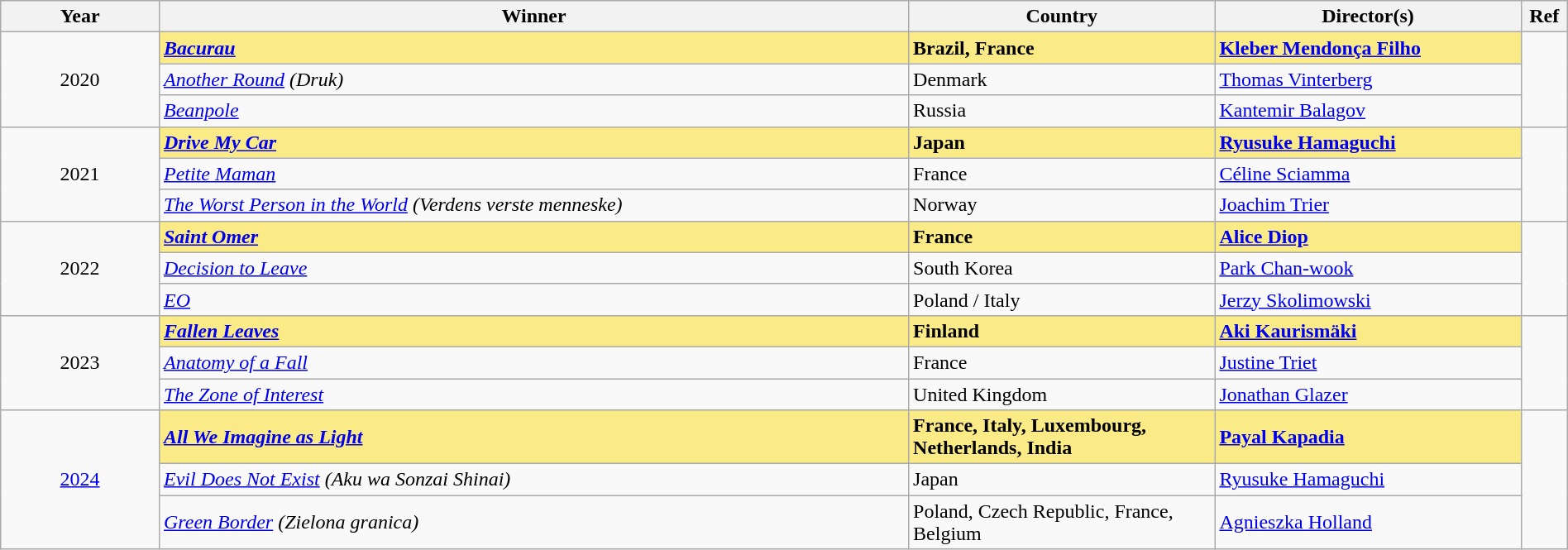<table class="wikitable" width="100%" cellpadding="5">
<tr>
<th width="100">Year</th>
<th width="500">Winner</th>
<th width="200">Country</th>
<th width="200">Director(s)</th>
<th width="15">Ref</th>
</tr>
<tr>
<td rowspan="3" style="text-align:center;">2020</td>
<td style="background:#FAEB86;"><strong><em><a href='#'>Bacurau</a></em></strong></td>
<td style="background:#FAEB86;"><strong>Brazil, France</strong></td>
<td style="background:#FAEB86;"><strong><a href='#'>Kleber Mendonça Filho</a></strong></td>
<td rowspan=3></td>
</tr>
<tr>
<td><em><a href='#'>Another Round</a> (Druk)</em></td>
<td>Denmark</td>
<td><a href='#'>Thomas Vinterberg</a></td>
</tr>
<tr>
<td><em><a href='#'>Beanpole</a></em></td>
<td>Russia</td>
<td><a href='#'>Kantemir Balagov</a></td>
</tr>
<tr>
<td rowspan="3" style="text-align:center;">2021</td>
<td style="background:#FAEB86;"><strong><em><a href='#'>Drive My Car</a></em></strong></td>
<td style="background:#FAEB86;"><strong>Japan</strong></td>
<td style="background:#FAEB86;"><strong><a href='#'>Ryusuke Hamaguchi</a></strong></td>
<td rowspan=3></td>
</tr>
<tr>
<td><em><a href='#'>Petite Maman</a></em></td>
<td>France</td>
<td><a href='#'>Céline Sciamma</a></td>
</tr>
<tr>
<td><em><a href='#'>The Worst Person in the World</a> (Verdens verste menneske)</em></td>
<td>Norway</td>
<td><a href='#'>Joachim Trier</a></td>
</tr>
<tr>
<td rowspan="3" style="text-align:center;">2022</td>
<td style="background:#FAEB86;"><strong><em><a href='#'>Saint Omer</a></em></strong></td>
<td style="background:#FAEB86;"><strong>France</strong></td>
<td style="background:#FAEB86;"><strong><a href='#'>Alice Diop</a></strong></td>
<td rowspan=3></td>
</tr>
<tr>
<td><em><a href='#'>Decision to Leave</a></em></td>
<td>South Korea</td>
<td><a href='#'>Park Chan-wook</a></td>
</tr>
<tr>
<td><em><a href='#'>EO</a></em></td>
<td>Poland / Italy</td>
<td><a href='#'>Jerzy Skolimowski</a></td>
</tr>
<tr>
<td rowspan="3" style="text-align:center;">2023</td>
<td style="background:#FAEB86;"><strong><em><a href='#'>Fallen Leaves</a></em></strong></td>
<td style="background:#FAEB86;"><strong>Finland</strong></td>
<td style="background:#FAEB86;"><strong><a href='#'>Aki Kaurismäki</a></strong></td>
<td rowspan=3></td>
</tr>
<tr>
<td><em><a href='#'>Anatomy of a Fall</a></em></td>
<td>France</td>
<td><a href='#'>Justine Triet</a></td>
</tr>
<tr>
<td><em><a href='#'>The Zone of Interest</a></em></td>
<td>United Kingdom</td>
<td><a href='#'>Jonathan Glazer</a></td>
</tr>
<tr>
<td rowspan="3" style="text-align:center;"><a href='#'>2024</a></td>
<td style="background:#FAEB86;"><strong><em><a href='#'>All We Imagine as Light</a></em></strong></td>
<td style="background:#FAEB86;"><strong>France, Italy, Luxembourg, Netherlands, India</strong></td>
<td style="background:#FAEB86;"><strong><a href='#'>Payal Kapadia</a></strong></td>
<td rowspan=3></td>
</tr>
<tr>
<td><em><a href='#'>Evil Does Not Exist</a> (Aku wa Sonzai Shinai)</em></td>
<td>Japan</td>
<td><a href='#'>Ryusuke Hamaguchi</a></td>
</tr>
<tr>
<td><em><a href='#'>Green Border</a> (Zielona granica)</em></td>
<td>Poland, Czech Republic, France, Belgium</td>
<td><a href='#'>Agnieszka Holland</a></td>
</tr>
</table>
